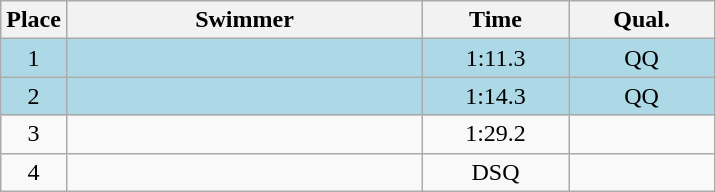<table class=wikitable style="text-align:center">
<tr>
<th>Place</th>
<th width=230>Swimmer</th>
<th width=90>Time</th>
<th width=90>Qual.</th>
</tr>
<tr bgcolor=lightblue>
<td>1</td>
<td align=left></td>
<td>1:11.3</td>
<td>QQ</td>
</tr>
<tr bgcolor=lightblue>
<td>2</td>
<td align=left></td>
<td>1:14.3</td>
<td>QQ</td>
</tr>
<tr>
<td>3</td>
<td align=left></td>
<td>1:29.2</td>
<td></td>
</tr>
<tr>
<td>4</td>
<td align=left></td>
<td>DSQ</td>
<td></td>
</tr>
</table>
